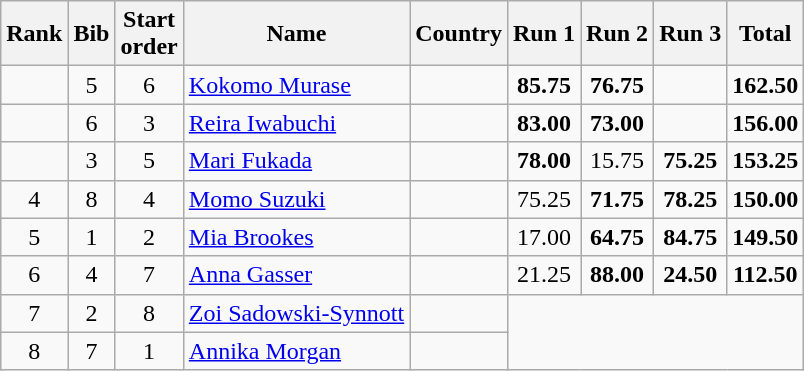<table class="wikitable sortable" style="text-align:center">
<tr>
<th>Rank</th>
<th>Bib</th>
<th>Start<br>order</th>
<th>Name</th>
<th>Country</th>
<th>Run 1</th>
<th>Run 2</th>
<th>Run 3</th>
<th>Total</th>
</tr>
<tr>
<td></td>
<td>5</td>
<td>6</td>
<td align=left><a href='#'>Kokomo Murase</a></td>
<td align=left></td>
<td><strong>85.75</strong></td>
<td><strong>76.75</strong></td>
<td></td>
<td><strong>162.50</strong></td>
</tr>
<tr>
<td></td>
<td>6</td>
<td>3</td>
<td align=left><a href='#'>Reira Iwabuchi</a></td>
<td align=left></td>
<td><strong>83.00</strong></td>
<td><strong>73.00</strong></td>
<td></td>
<td><strong>156.00</strong></td>
</tr>
<tr>
<td></td>
<td>3</td>
<td>5</td>
<td align=left><a href='#'>Mari Fukada</a></td>
<td align=left></td>
<td><strong>78.00</strong></td>
<td>15.75</td>
<td><strong>75.25</strong></td>
<td><strong>153.25</strong></td>
</tr>
<tr>
<td>4</td>
<td>8</td>
<td>4</td>
<td align=left><a href='#'>Momo Suzuki</a></td>
<td align=left></td>
<td>75.25</td>
<td><strong>71.75</strong></td>
<td><strong>78.25</strong></td>
<td><strong>150.00</strong></td>
</tr>
<tr>
<td>5</td>
<td>1</td>
<td>2</td>
<td align=left><a href='#'>Mia Brookes</a></td>
<td align=left></td>
<td>17.00</td>
<td><strong>64.75</strong></td>
<td><strong>84.75</strong></td>
<td><strong>149.50</strong></td>
</tr>
<tr>
<td>6</td>
<td>4</td>
<td>7</td>
<td align=left><a href='#'>Anna Gasser</a></td>
<td align=left></td>
<td>21.25</td>
<td><strong>88.00</strong></td>
<td><strong>24.50</strong></td>
<td><strong>112.50</strong></td>
</tr>
<tr>
<td>7</td>
<td>2</td>
<td>8</td>
<td align=left><a href='#'>Zoi Sadowski-Synnott</a></td>
<td align=left></td>
<td colspan=4 rowspan=2></td>
</tr>
<tr>
<td>8</td>
<td>7</td>
<td>1</td>
<td align=left><a href='#'>Annika Morgan</a></td>
<td align=left></td>
</tr>
</table>
